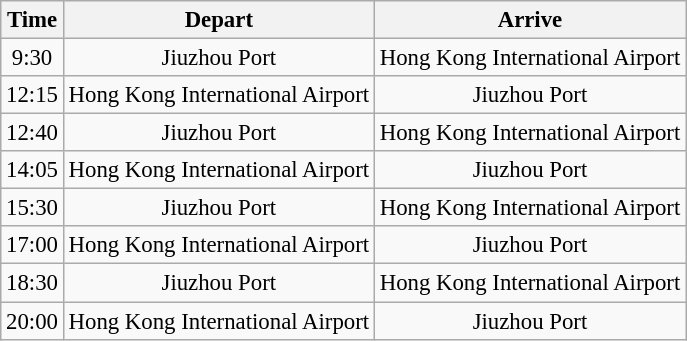<table class="wikitable" style="text-align:center; font-size:95%">
<tr Timetable>
<th>Time</th>
<th>Depart</th>
<th>Arrive</th>
</tr>
<tr>
<td>9:30</td>
<td>Jiuzhou Port</td>
<td>Hong Kong International Airport</td>
</tr>
<tr>
<td>12:15</td>
<td>Hong Kong International Airport</td>
<td>Jiuzhou Port</td>
</tr>
<tr>
<td>12:40</td>
<td>Jiuzhou Port</td>
<td>Hong Kong International Airport</td>
</tr>
<tr>
<td>14:05</td>
<td>Hong Kong International Airport</td>
<td>Jiuzhou Port</td>
</tr>
<tr>
<td>15:30</td>
<td>Jiuzhou Port</td>
<td>Hong Kong International Airport</td>
</tr>
<tr>
<td>17:00</td>
<td>Hong Kong International Airport</td>
<td>Jiuzhou Port</td>
</tr>
<tr>
<td>18:30</td>
<td>Jiuzhou Port</td>
<td>Hong Kong International Airport</td>
</tr>
<tr>
<td>20:00</td>
<td>Hong Kong International Airport</td>
<td>Jiuzhou Port</td>
</tr>
</table>
